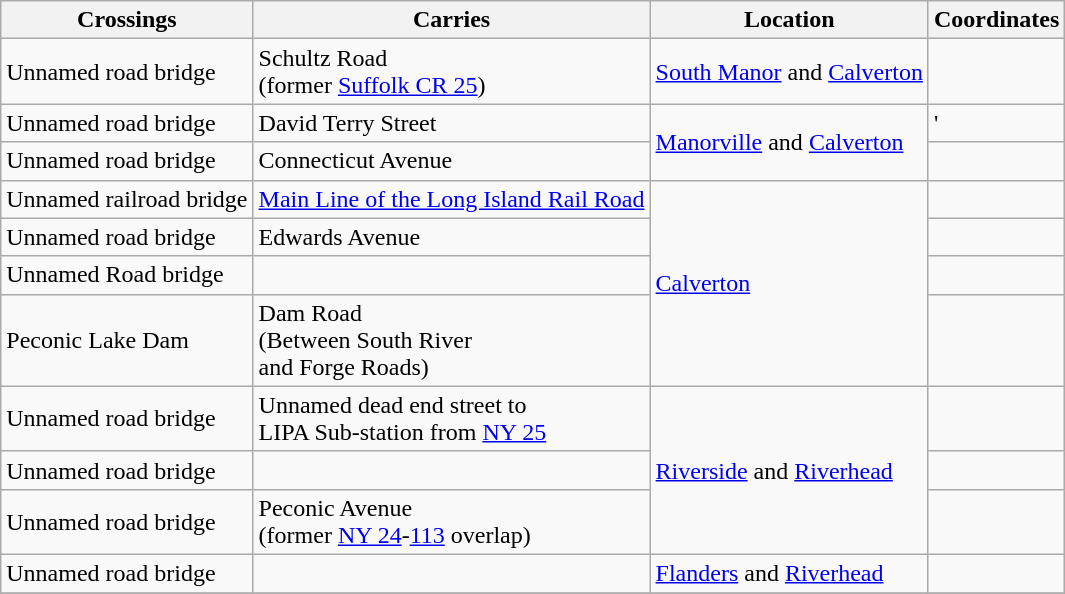<table class="wikitable sortable">
<tr>
<th>Crossings</th>
<th>Carries</th>
<th>Location</th>
<th>Coordinates</th>
</tr>
<tr>
<td>Unnamed road bridge</td>
<td>Schultz Road<br>(former <a href='#'>Suffolk CR 25</a>)</td>
<td><a href='#'>South Manor</a> and <a href='#'>Calverton</a></td>
<td></td>
</tr>
<tr>
<td>Unnamed road bridge</td>
<td>David Terry Street</td>
<td rowspan=2><a href='#'>Manorville</a> and <a href='#'>Calverton</a></td>
<td>'</td>
</tr>
<tr>
<td>Unnamed road bridge</td>
<td>Connecticut Avenue</td>
<td></td>
</tr>
<tr>
<td>Unnamed railroad bridge</td>
<td><a href='#'>Main Line of the Long Island Rail Road</a></td>
<td rowspan=4><a href='#'>Calverton</a></td>
<td></td>
</tr>
<tr>
<td>Unnamed road bridge</td>
<td>Edwards Avenue</td>
<td></td>
</tr>
<tr>
<td>Unnamed Road bridge</td>
<td></td>
<td></td>
</tr>
<tr>
<td>Peconic Lake Dam</td>
<td>Dam Road<br>(Between South River<br>and Forge Roads)</td>
<td></td>
</tr>
<tr>
<td>Unnamed road bridge</td>
<td>Unnamed dead end street to<br>LIPA Sub-station from <a href='#'>NY 25</a></td>
<td rowspan=3><a href='#'>Riverside</a> and <a href='#'>Riverhead</a></td>
<td></td>
</tr>
<tr>
<td>Unnamed road bridge</td>
<td></td>
<td></td>
</tr>
<tr>
<td>Unnamed road bridge</td>
<td>Peconic Avenue<br>(former <a href='#'>NY 24</a>-<a href='#'>113</a> overlap)</td>
<td></td>
</tr>
<tr>
<td>Unnamed road bridge</td>
<td></td>
<td><a href='#'>Flanders</a> and <a href='#'>Riverhead</a></td>
<td></td>
</tr>
<tr>
</tr>
</table>
